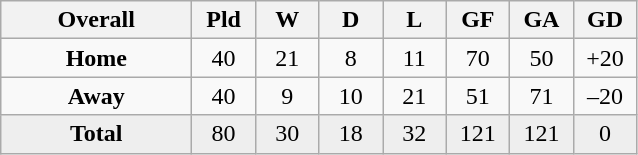<table class="wikitable" style="text-align: center;">
<tr>
<th width="120">Overall</th>
<th width="35">Pld</th>
<th width="35">W</th>
<th width="35">D</th>
<th width="35">L</th>
<th width="35">GF</th>
<th width="35">GA</th>
<th width="35">GD</th>
</tr>
<tr>
<td><strong>Home</strong></td>
<td>40</td>
<td>21</td>
<td>8</td>
<td>11</td>
<td>70</td>
<td>50</td>
<td>+20</td>
</tr>
<tr>
<td><strong>Away</strong></td>
<td>40</td>
<td>9</td>
<td>10</td>
<td>21</td>
<td>51</td>
<td>71</td>
<td>–20</td>
</tr>
<tr bgcolor=#EEEEEE>
<td><strong>Total</strong></td>
<td><strong></strong>80</td>
<td><strong></strong>30</td>
<td><em></em>18</td>
<td><em></em>32</td>
<td><strong></strong>121</td>
<td><strong></strong>121</td>
<td><em></em>0</td>
</tr>
</table>
